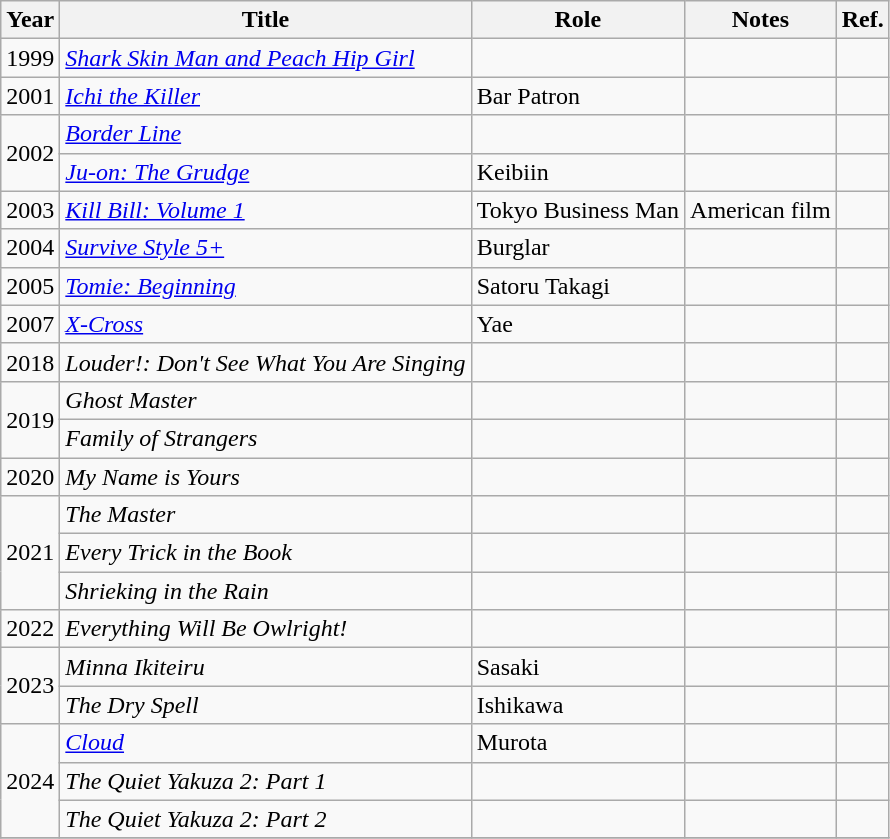<table class="wikitable sortable">
<tr>
<th>Year</th>
<th>Title</th>
<th>Role</th>
<th class="unsortable">Notes</th>
<th class="unsortable">Ref.</th>
</tr>
<tr>
<td>1999</td>
<td><em><a href='#'>Shark Skin Man and Peach Hip Girl</a></em></td>
<td></td>
<td></td>
<td></td>
</tr>
<tr>
<td>2001</td>
<td><a href='#'><em>Ichi the Killer</em></a></td>
<td>Bar Patron</td>
<td></td>
<td></td>
</tr>
<tr>
<td rowspan="2">2002</td>
<td><em><a href='#'>Border Line</a></em></td>
<td></td>
<td></td>
<td></td>
</tr>
<tr>
<td><em><a href='#'>Ju-on: The Grudge</a></em></td>
<td>Keibiin</td>
<td></td>
<td></td>
</tr>
<tr>
<td>2003</td>
<td><em><a href='#'>Kill Bill: Volume 1</a></em></td>
<td>Tokyo Business Man</td>
<td>American film</td>
<td></td>
</tr>
<tr>
<td>2004</td>
<td><em><a href='#'>Survive Style 5+</a></em></td>
<td>Burglar</td>
<td></td>
<td></td>
</tr>
<tr>
<td>2005</td>
<td><em><a href='#'>Tomie: Beginning</a></em></td>
<td>Satoru Takagi</td>
<td></td>
<td></td>
</tr>
<tr>
<td>2007</td>
<td><em><a href='#'>X-Cross</a></em></td>
<td>Yae</td>
<td></td>
<td></td>
</tr>
<tr>
<td>2018</td>
<td><em>Louder!: Don't See What You Are Singing</em></td>
<td></td>
<td></td>
<td></td>
</tr>
<tr>
<td rowspan="2">2019</td>
<td><em>Ghost Master</em></td>
<td></td>
<td></td>
<td></td>
</tr>
<tr>
<td><em>Family of Strangers</em></td>
<td></td>
<td></td>
<td></td>
</tr>
<tr>
<td>2020</td>
<td><em>My Name is Yours</em></td>
<td></td>
<td></td>
<td></td>
</tr>
<tr>
<td rowspan="3">2021</td>
<td><em>The Master</em></td>
<td></td>
<td></td>
<td></td>
</tr>
<tr>
<td><em>Every Trick in the Book</em></td>
<td></td>
<td></td>
<td></td>
</tr>
<tr>
<td><em>Shrieking in the Rain</em></td>
<td></td>
<td></td>
<td></td>
</tr>
<tr>
<td>2022</td>
<td><em>Everything Will Be Owlright!</em></td>
<td></td>
<td></td>
<td></td>
</tr>
<tr>
<td rowspan="2">2023</td>
<td><em>Minna Ikiteiru</em></td>
<td>Sasaki</td>
<td></td>
<td></td>
</tr>
<tr>
<td><em>The Dry Spell</em></td>
<td>Ishikawa</td>
<td></td>
<td></td>
</tr>
<tr>
<td rowspan="3">2024</td>
<td><em><a href='#'>Cloud</a></em></td>
<td>Murota</td>
<td></td>
<td></td>
</tr>
<tr>
<td><em>The Quiet Yakuza 2: Part 1</em></td>
<td></td>
<td></td>
<td></td>
</tr>
<tr>
<td><em>The Quiet Yakuza 2: Part 2</em></td>
<td></td>
<td></td>
<td></td>
</tr>
<tr>
</tr>
</table>
